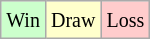<table class="wikitable">
<tr>
<td style="background-color: #CCFFCC;"><small>Win</small></td>
<td style="background-color: #FFFFCC;"><small>Draw</small></td>
<td style="background-color: #FFCCCC;"><small>Loss</small></td>
</tr>
</table>
